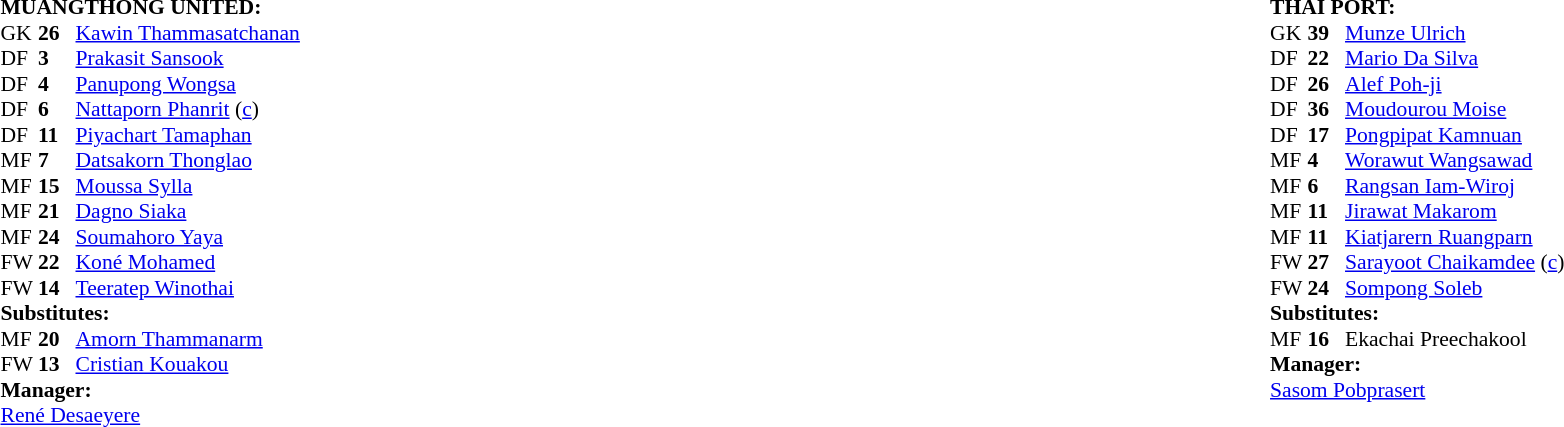<table width="100%">
<tr>
<td valign="top" width="50%"><br><table style="font-size: 90%" cellspacing="0" cellpadding="0">
<tr>
<td colspan="4"><strong>MUANGTHONG UNITED:</strong></td>
</tr>
<tr>
<th width=25></th>
<th width=25></th>
</tr>
<tr>
<td>GK</td>
<td><strong>26</strong></td>
<td> <a href='#'>Kawin Thammasatchanan</a></td>
</tr>
<tr>
<td>DF</td>
<td><strong>3</strong></td>
<td> <a href='#'>Prakasit Sansook</a></td>
</tr>
<tr>
<td>DF</td>
<td><strong>4</strong></td>
<td> <a href='#'>Panupong Wongsa</a></td>
</tr>
<tr>
<td>DF</td>
<td><strong>6</strong></td>
<td> <a href='#'>Nattaporn Phanrit</a> (<a href='#'>c</a>)</td>
</tr>
<tr>
<td>DF</td>
<td><strong>11</strong></td>
<td> <a href='#'>Piyachart Tamaphan</a></td>
</tr>
<tr>
<td>MF</td>
<td><strong>7</strong></td>
<td> <a href='#'>Datsakorn Thonglao</a></td>
<td></td>
<td></td>
</tr>
<tr>
<td>MF</td>
<td><strong>15</strong></td>
<td> <a href='#'>Moussa Sylla</a></td>
</tr>
<tr>
<td>MF</td>
<td><strong>21</strong></td>
<td> <a href='#'>Dagno Siaka</a></td>
<td></td>
</tr>
<tr>
<td>MF</td>
<td><strong>24</strong></td>
<td> <a href='#'>Soumahoro Yaya</a></td>
<td></td>
</tr>
<tr>
<td>FW</td>
<td><strong>22</strong></td>
<td> <a href='#'>Koné Mohamed</a></td>
</tr>
<tr>
<td>FW</td>
<td><strong>14</strong></td>
<td> <a href='#'>Teeratep Winothai</a></td>
<td></td>
<td></td>
</tr>
<tr>
<td colspan=4><strong>Substitutes:</strong></td>
</tr>
<tr>
<td>MF</td>
<td><strong>20</strong></td>
<td> <a href='#'>Amorn Thammanarm</a></td>
<td></td>
<td></td>
</tr>
<tr>
<td>FW</td>
<td><strong>13</strong></td>
<td> <a href='#'>Cristian Kouakou</a></td>
<td></td>
<td></td>
</tr>
<tr>
<td colspan=3><strong>Manager:</strong></td>
</tr>
<tr>
<td colspan=4> <a href='#'>René Desaeyere</a></td>
</tr>
</table>
</td>
<td valign="top" width="50%"><br><table style="font-size: 90%" cellspacing="0" cellpadding="0" align=center>
<tr>
<td colspan="4"><strong>THAI PORT:</strong></td>
</tr>
<tr>
<th width=25></th>
<th width=25></th>
</tr>
<tr>
<td>GK</td>
<td><strong>39</strong></td>
<td> <a href='#'>Munze Ulrich</a></td>
</tr>
<tr>
<td>DF</td>
<td><strong>22</strong></td>
<td> <a href='#'>Mario Da Silva</a></td>
</tr>
<tr>
<td>DF</td>
<td><strong>26</strong></td>
<td> <a href='#'>Alef Poh-ji</a></td>
<td></td>
</tr>
<tr>
<td>DF</td>
<td><strong>36</strong></td>
<td> <a href='#'>Moudourou Moise</a></td>
</tr>
<tr>
<td>DF</td>
<td><strong>17</strong></td>
<td> <a href='#'>Pongpipat Kamnuan</a></td>
</tr>
<tr>
<td>MF</td>
<td><strong>4</strong></td>
<td> <a href='#'>Worawut Wangsawad</a></td>
<td></td>
<td></td>
</tr>
<tr>
<td>MF</td>
<td><strong>6</strong></td>
<td> <a href='#'>Rangsan Iam-Wiroj</a></td>
<td></td>
</tr>
<tr>
<td>MF</td>
<td><strong>11</strong></td>
<td> <a href='#'>Jirawat Makarom</a></td>
</tr>
<tr>
<td>MF</td>
<td><strong>11</strong></td>
<td> <a href='#'>Kiatjarern Ruangparn</a></td>
</tr>
<tr>
<td>FW</td>
<td><strong>27</strong></td>
<td> <a href='#'>Sarayoot Chaikamdee</a> (<a href='#'>c</a>)</td>
</tr>
<tr>
<td>FW</td>
<td><strong>24</strong></td>
<td> <a href='#'>Sompong Soleb</a></td>
</tr>
<tr>
<td colspan=4><strong>Substitutes:</strong></td>
</tr>
<tr>
<td>MF</td>
<td><strong>16</strong></td>
<td> Ekachai Preechakool</td>
<td></td>
<td></td>
</tr>
<tr>
<td colspan=3><strong>Manager:</strong></td>
</tr>
<tr>
<td colspan=4> <a href='#'>Sasom Pobprasert</a></td>
</tr>
</table>
</td>
</tr>
</table>
